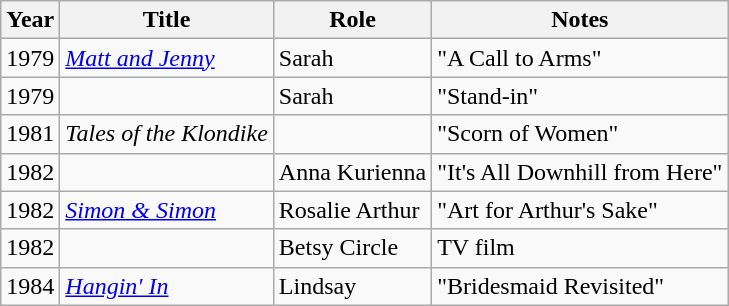<table class="wikitable sortable">
<tr>
<th>Year</th>
<th>Title</th>
<th>Role</th>
<th class="unsortable">Notes</th>
</tr>
<tr>
<td>1979</td>
<td><em><a href='#'>Matt and Jenny</a></em></td>
<td>Sarah</td>
<td>"A Call to Arms"</td>
</tr>
<tr>
<td>1979</td>
<td><em></em></td>
<td>Sarah</td>
<td>"Stand-in"</td>
</tr>
<tr>
<td>1981</td>
<td><em>Tales of the Klondike</em></td>
<td></td>
<td>"Scorn of Women"</td>
</tr>
<tr>
<td>1982</td>
<td><em></em></td>
<td>Anna Kurienna</td>
<td>"It's All Downhill from Here"</td>
</tr>
<tr>
<td>1982</td>
<td><em><a href='#'>Simon & Simon</a></em></td>
<td>Rosalie Arthur</td>
<td>"Art for Arthur's Sake"</td>
</tr>
<tr>
<td>1982</td>
<td><em></em></td>
<td>Betsy Circle</td>
<td>TV film</td>
</tr>
<tr>
<td>1984</td>
<td><em><a href='#'>Hangin' In</a></em></td>
<td>Lindsay</td>
<td>"Bridesmaid Revisited"</td>
</tr>
</table>
